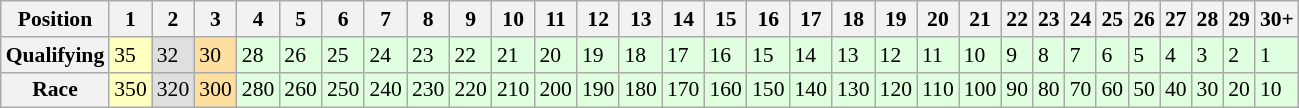<table class="wikitable" style="font-size: 90%;" align="center">
<tr>
<th>Position</th>
<th>1</th>
<th>2</th>
<th>3</th>
<th>4</th>
<th>5</th>
<th>6</th>
<th>7</th>
<th>8</th>
<th>9</th>
<th>10</th>
<th>11</th>
<th>12</th>
<th>13</th>
<th>14</th>
<th>15</th>
<th>16</th>
<th>17</th>
<th>18</th>
<th>19</th>
<th>20</th>
<th>21</th>
<th>22</th>
<th>23</th>
<th>24</th>
<th>25</th>
<th>26</th>
<th>27</th>
<th>28</th>
<th>29</th>
<th>30+</th>
</tr>
<tr>
<th>Qualifying</th>
<td style="background:#ffffbf;">35</td>
<td style="background:#dfdfdf;">32</td>
<td style="background:#ffdf9f;">30</td>
<td style="background:#dfffdf;">28</td>
<td style="background:#dfffdf;">26</td>
<td style="background:#dfffdf;">25</td>
<td style="background:#dfffdf;">24</td>
<td style="background:#dfffdf;">23</td>
<td style="background:#dfffdf;">22</td>
<td style="background:#dfffdf;">21</td>
<td style="background:#dfffdf;">20</td>
<td style="background:#dfffdf;">19</td>
<td style="background:#dfffdf;">18</td>
<td style="background:#dfffdf;">17</td>
<td style="background:#dfffdf;">16</td>
<td style="background:#dfffdf;">15</td>
<td style="background:#dfffdf;">14</td>
<td style="background:#dfffdf;">13</td>
<td style="background:#dfffdf;">12</td>
<td style="background:#dfffdf;">11</td>
<td style="background:#dfffdf;">10</td>
<td style="background:#dfffdf;">9</td>
<td style="background:#dfffdf;">8</td>
<td style="background:#dfffdf;">7</td>
<td style="background:#dfffdf;">6</td>
<td style="background:#dfffdf;">5</td>
<td style="background:#dfffdf;">4</td>
<td style="background:#dfffdf;">3</td>
<td style="background:#dfffdf;">2</td>
<td style="background:#dfffdf;">1</td>
</tr>
<tr>
<th>Race</th>
<td style="background:#ffffbf;">350</td>
<td style="background:#dfdfdf;">320</td>
<td style="background:#ffdf9f;">300</td>
<td style="background:#dfffdf;">280</td>
<td style="background:#dfffdf;">260</td>
<td style="background:#dfffdf;">250</td>
<td style="background:#dfffdf;">240</td>
<td style="background:#dfffdf;">230</td>
<td style="background:#dfffdf;">220</td>
<td style="background:#dfffdf;">210</td>
<td style="background:#dfffdf;">200</td>
<td style="background:#dfffdf;">190</td>
<td style="background:#dfffdf;">180</td>
<td style="background:#dfffdf;">170</td>
<td style="background:#dfffdf;">160</td>
<td style="background:#dfffdf;">150</td>
<td style="background:#dfffdf;">140</td>
<td style="background:#dfffdf;">130</td>
<td style="background:#dfffdf;">120</td>
<td style="background:#dfffdf;">110</td>
<td style="background:#dfffdf;">100</td>
<td style="background:#dfffdf;">90</td>
<td style="background:#dfffdf;">80</td>
<td style="background:#dfffdf;">70</td>
<td style="background:#dfffdf;">60</td>
<td style="background:#dfffdf;">50</td>
<td style="background:#dfffdf;">40</td>
<td style="background:#dfffdf;">30</td>
<td style="background:#dfffdf;">20</td>
<td style="background:#dfffdf;">10</td>
</tr>
</table>
